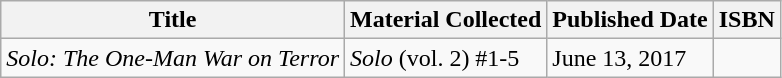<table class="wikitable">
<tr>
<th>Title</th>
<th>Material Collected</th>
<th>Published Date</th>
<th>ISBN</th>
</tr>
<tr>
<td><em>Solo: The One-Man War on Terror</em></td>
<td><em>Solo</em> (vol. 2) #1-5</td>
<td>June 13, 2017</td>
<td></td>
</tr>
</table>
